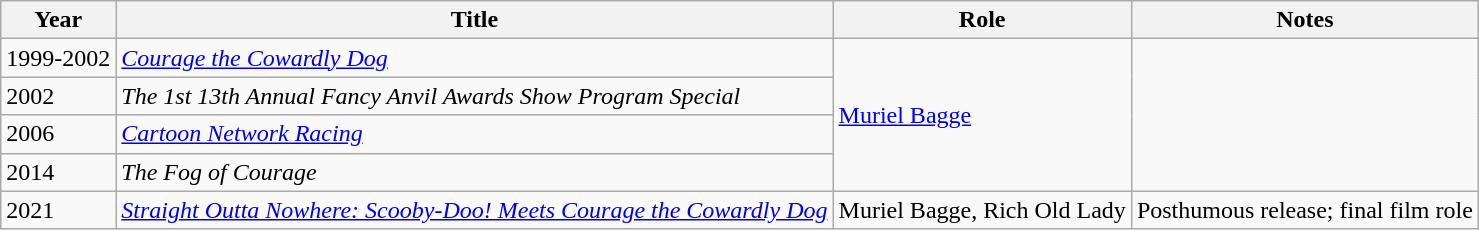<table class="wikitable sortable plainrowheaders">
<tr>
<th>Year</th>
<th>Title</th>
<th>Role</th>
<th class="unsortable">Notes</th>
</tr>
<tr>
<td>1999-2002</td>
<td><em><a href='#'>Courage the Cowardly Dog</a></em></td>
<td rowspan="4"><a href='#'>Muriel Bagge</a></td>
</tr>
<tr>
<td>2002</td>
<td><em>The 1st 13th Annual Fancy Anvil Awards Show Program Special</em></td>
</tr>
<tr>
<td>2006</td>
<td><em><a href='#'>Cartoon Network Racing</a></em></td>
</tr>
<tr>
<td>2014</td>
<td><em>The Fog of Courage</em></td>
</tr>
<tr>
<td>2021</td>
<td><em><a href='#'>Straight Outta Nowhere: Scooby-Doo! Meets Courage the Cowardly Dog</a></em></td>
<td>Muriel Bagge, Rich Old Lady</td>
<td>Posthumous release; final film role</td>
</tr>
</table>
